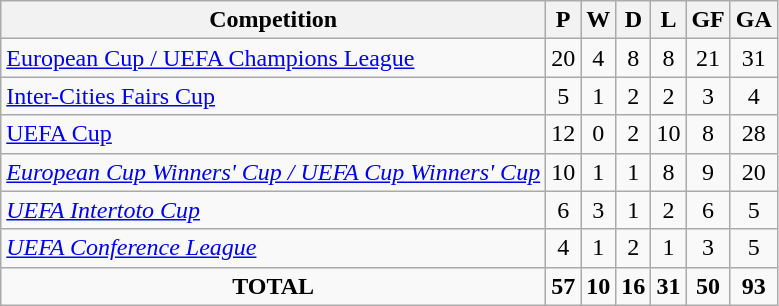<table class="wikitable" style="text-align:center;">
<tr>
<th>Competition</th>
<th>P</th>
<th>W</th>
<th>D</th>
<th>L</th>
<th>GF</th>
<th>GA</th>
</tr>
<tr>
<td align="left"><a href='#'>European Cup / UEFA Champions League</a></td>
<td>20</td>
<td>4</td>
<td>8</td>
<td>8</td>
<td>21</td>
<td>31</td>
</tr>
<tr>
<td align="left"><a href='#'>Inter-Cities Fairs Cup</a></td>
<td>5</td>
<td>1</td>
<td>2</td>
<td>2</td>
<td>3</td>
<td>4</td>
</tr>
<tr>
<td align="left"><a href='#'>UEFA Cup</a></td>
<td>12</td>
<td>0</td>
<td>2</td>
<td>10</td>
<td>8</td>
<td>28</td>
</tr>
<tr>
<td align="left"><em><a href='#'>European Cup Winners' Cup / UEFA Cup Winners' Cup</a></em></td>
<td>10</td>
<td>1</td>
<td>1</td>
<td>8</td>
<td>9</td>
<td>20</td>
</tr>
<tr>
<td align="left"><em><a href='#'>UEFA Intertoto Cup</a></em></td>
<td>6</td>
<td>3</td>
<td>1</td>
<td>2</td>
<td>6</td>
<td>5</td>
</tr>
<tr>
<td align="left"><em><a href='#'>UEFA Conference League</a></em></td>
<td>4</td>
<td>1</td>
<td>2</td>
<td>1</td>
<td>3</td>
<td>5</td>
</tr>
<tr>
<td><strong>TOTAL</strong></td>
<td><strong>57</strong></td>
<td><strong>10</strong></td>
<td><strong>16</strong></td>
<td><strong>31</strong></td>
<td><strong>50</strong></td>
<td><strong>93</strong></td>
</tr>
</table>
